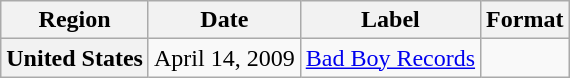<table class="wikitable sortable plainrowheaders">
<tr>
<th scope="col">Region</th>
<th scope="col">Date</th>
<th scope="col">Label</th>
<th scope="col">Format</th>
</tr>
<tr>
<th scope="row">United States</th>
<td>April 14, 2009</td>
<td rowspan="3"><a href='#'>Bad Boy Records</a></td>
<td rowspan="3"></td>
</tr>
</table>
